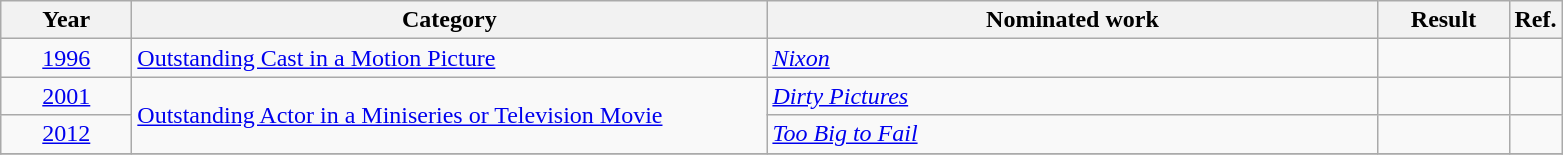<table class=wikitable>
<tr>
<th scope="col" style="width:5em;">Year</th>
<th scope="col" style="width:26em;">Category</th>
<th scope="col" style="width:25em;">Nominated work</th>
<th scope="col" style="width:5em;">Result</th>
<th>Ref.</th>
</tr>
<tr>
<td style="text-align:center;"><a href='#'>1996</a></td>
<td><a href='#'>Outstanding Cast in a Motion Picture</a></td>
<td><em><a href='#'>Nixon</a></em></td>
<td></td>
<td style="text-align:center;"></td>
</tr>
<tr>
<td style="text-align:center;"><a href='#'>2001</a></td>
<td rowspan="2"><a href='#'>Outstanding Actor in a Miniseries or Television Movie</a></td>
<td><em><a href='#'>Dirty Pictures</a></em></td>
<td></td>
<td style="text-align:center;"></td>
</tr>
<tr>
<td style="text-align:center;"><a href='#'>2012</a></td>
<td><em><a href='#'>Too Big to Fail</a></em></td>
<td></td>
<td style="text-align:center;"></td>
</tr>
<tr>
</tr>
</table>
